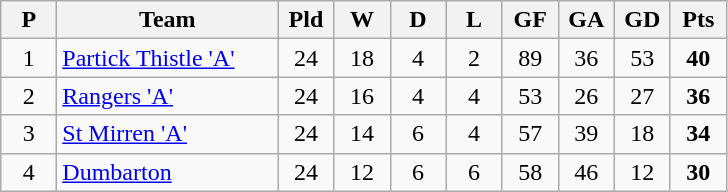<table class="wikitable" style="text-align: center;">
<tr>
<th width=30>P</th>
<th width=140>Team</th>
<th width=30>Pld</th>
<th width=30>W</th>
<th width=30>D</th>
<th width=30>L</th>
<th width=30>GF</th>
<th width=30>GA</th>
<th width=30>GD</th>
<th width=30>Pts</th>
</tr>
<tr>
<td>1</td>
<td align=left><a href='#'>Partick Thistle 'A'</a></td>
<td>24</td>
<td>18</td>
<td>4</td>
<td>2</td>
<td>89</td>
<td>36</td>
<td>53</td>
<td><strong>40</strong></td>
</tr>
<tr>
<td>2</td>
<td align=left><a href='#'>Rangers 'A'</a></td>
<td>24</td>
<td>16</td>
<td>4</td>
<td>4</td>
<td>53</td>
<td>26</td>
<td>27</td>
<td><strong>36</strong></td>
</tr>
<tr>
<td>3</td>
<td align=left><a href='#'>St Mirren 'A'</a></td>
<td>24</td>
<td>14</td>
<td>6</td>
<td>4</td>
<td>57</td>
<td>39</td>
<td>18</td>
<td><strong>34</strong></td>
</tr>
<tr>
<td>4</td>
<td align=left><a href='#'>Dumbarton</a></td>
<td>24</td>
<td>12</td>
<td>6</td>
<td>6</td>
<td>58</td>
<td>46</td>
<td>12</td>
<td><strong>30</strong></td>
</tr>
</table>
